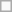<table class=wikitable>
<tr>
<td> </td>
</tr>
</table>
